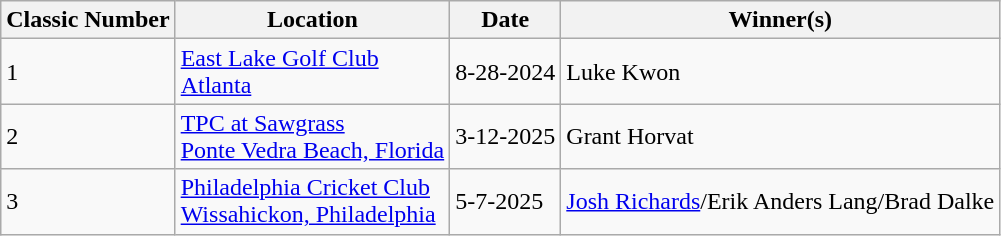<table class="wikitable">
<tr>
<th>Classic Number</th>
<th>Location</th>
<th>Date</th>
<th>Winner(s)</th>
</tr>
<tr>
<td>1</td>
<td><a href='#'>East Lake Golf Club</a><br><a href='#'>Atlanta</a></td>
<td>8-28-2024</td>
<td>Luke Kwon</td>
</tr>
<tr>
<td>2</td>
<td><a href='#'>TPC at Sawgrass</a><br><a href='#'>Ponte Vedra Beach, Florida</a></td>
<td>3-12-2025</td>
<td>Grant Horvat</td>
</tr>
<tr>
<td>3</td>
<td><a href='#'>Philadelphia Cricket Club</a><br><a href='#'>Wissahickon, Philadelphia</a></td>
<td>5-7-2025</td>
<td><a href='#'>Josh Richards</a>/Erik Anders Lang/Brad Dalke</td>
</tr>
</table>
